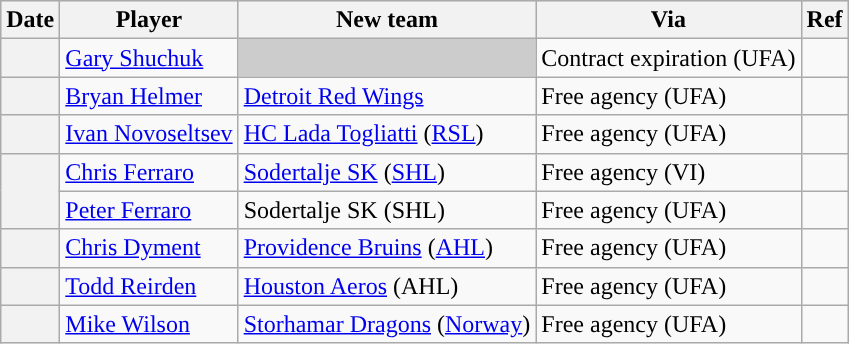<table class="wikitable plainrowheaders">
<tr style="background:#ddd; text-align:center;">
<th>Date</th>
<th>Player</th>
<th>New team</th>
<th>Via</th>
<th>Ref</th>
</tr>
<tr>
<th scope="row"></th>
<td><a href='#'>Gary Shuchuk</a></td>
<td style="background:#ccc"></td>
<td>Contract expiration (UFA)</td>
<td></td>
</tr>
<tr>
<th scope="row"></th>
<td><a href='#'>Bryan Helmer</a></td>
<td><a href='#'>Detroit Red Wings</a></td>
<td>Free agency (UFA)</td>
<td></td>
</tr>
<tr>
<th scope="row"></th>
<td><a href='#'>Ivan Novoseltsev</a></td>
<td><a href='#'>HC Lada Togliatti</a> (<a href='#'>RSL</a>)</td>
<td>Free agency (UFA)</td>
<td></td>
</tr>
<tr>
<th scope="row" rowspan=2></th>
<td><a href='#'>Chris Ferraro</a></td>
<td><a href='#'>Sodertalje SK</a> (<a href='#'>SHL</a>)</td>
<td>Free agency (VI)</td>
<td></td>
</tr>
<tr>
<td><a href='#'>Peter Ferraro</a></td>
<td>Sodertalje SK (SHL)</td>
<td>Free agency (UFA)</td>
<td></td>
</tr>
<tr>
<th scope="row"></th>
<td><a href='#'>Chris Dyment</a></td>
<td><a href='#'>Providence Bruins</a> (<a href='#'>AHL</a>)</td>
<td>Free agency (UFA)</td>
<td></td>
</tr>
<tr>
<th scope="row"></th>
<td><a href='#'>Todd Reirden</a></td>
<td><a href='#'>Houston Aeros</a> (AHL)</td>
<td>Free agency (UFA)</td>
<td></td>
</tr>
<tr>
<th scope="row"></th>
<td><a href='#'>Mike Wilson</a></td>
<td><a href='#'>Storhamar Dragons</a> (<a href='#'>Norway</a>)</td>
<td>Free agency (UFA)</td>
<td></td>
</tr>
</table>
